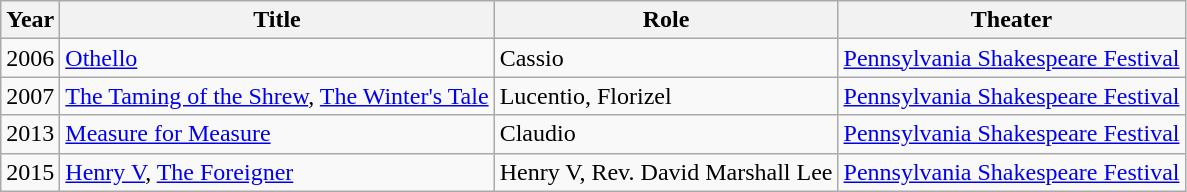<table class="wikitable">
<tr>
<th>Year</th>
<th>Title</th>
<th>Role</th>
<th>Theater</th>
</tr>
<tr>
<td>2006</td>
<td><a href='#'>Othello</a></td>
<td>Cassio</td>
<td><a href='#'>Pennsylvania Shakespeare Festival</a></td>
</tr>
<tr>
<td>2007</td>
<td><a href='#'>The Taming of the Shrew</a>, <a href='#'>The Winter's Tale</a></td>
<td>Lucentio, Florizel</td>
<td><a href='#'>Pennsylvania Shakespeare Festival</a></td>
</tr>
<tr>
<td>2013</td>
<td><a href='#'>Measure for Measure</a></td>
<td>Claudio</td>
<td><a href='#'>Pennsylvania Shakespeare Festival</a></td>
</tr>
<tr>
<td>2015</td>
<td><a href='#'> Henry V</a>, <a href='#'> The Foreigner</a></td>
<td>Henry V, Rev. David Marshall Lee</td>
<td><a href='#'>Pennsylvania Shakespeare Festival</a></td>
</tr>
</table>
